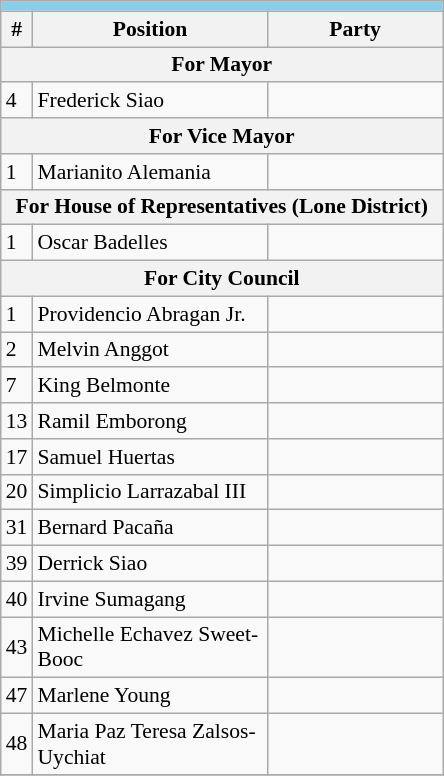<table class="wikitable" style="font-size:90%">
<tr>
<td colspan="4" bgcolor="#87CEEB"></td>
</tr>
<tr>
<th>#</th>
<th width=150px>Position</th>
<th colspan=2 width=110px>Party</th>
</tr>
<tr>
<th colspan="4">For Mayor</th>
</tr>
<tr>
<td>4</td>
<td>Frederick Siao</td>
<td></td>
</tr>
<tr>
<th colspan="4">For Vice Mayor</th>
</tr>
<tr>
<td>1</td>
<td>Marianito Alemania</td>
<td></td>
</tr>
<tr>
<th colspan="4">For House of Representatives (Lone District)</th>
</tr>
<tr>
<td>1</td>
<td>Oscar Badelles</td>
<td></td>
</tr>
<tr>
<th colspan="4">For City Council</th>
</tr>
<tr>
<td>1</td>
<td>Providencio Abragan Jr.</td>
<td></td>
</tr>
<tr>
<td>2</td>
<td>Melvin Anggot</td>
<td></td>
</tr>
<tr>
<td>7</td>
<td>King Belmonte</td>
<td></td>
</tr>
<tr>
<td>13</td>
<td>Ramil Emborong</td>
<td></td>
</tr>
<tr>
<td>17</td>
<td>Samuel Huertas</td>
<td></td>
</tr>
<tr>
<td>20</td>
<td>Simplicio Larrazabal III</td>
<td></td>
</tr>
<tr>
<td>31</td>
<td>Bernard Pacaña</td>
<td></td>
</tr>
<tr>
<td>39</td>
<td>Derrick Siao</td>
<td></td>
</tr>
<tr>
<td>40</td>
<td>Irvine Sumagang</td>
<td></td>
</tr>
<tr>
<td>43</td>
<td>Michelle Echavez Sweet-Booc</td>
<td></td>
</tr>
<tr>
<td>47</td>
<td>Marlene Young</td>
<td></td>
</tr>
<tr>
<td>48</td>
<td>Maria Paz Teresa Zalsos-Uychiat</td>
<td></td>
</tr>
<tr>
</tr>
</table>
